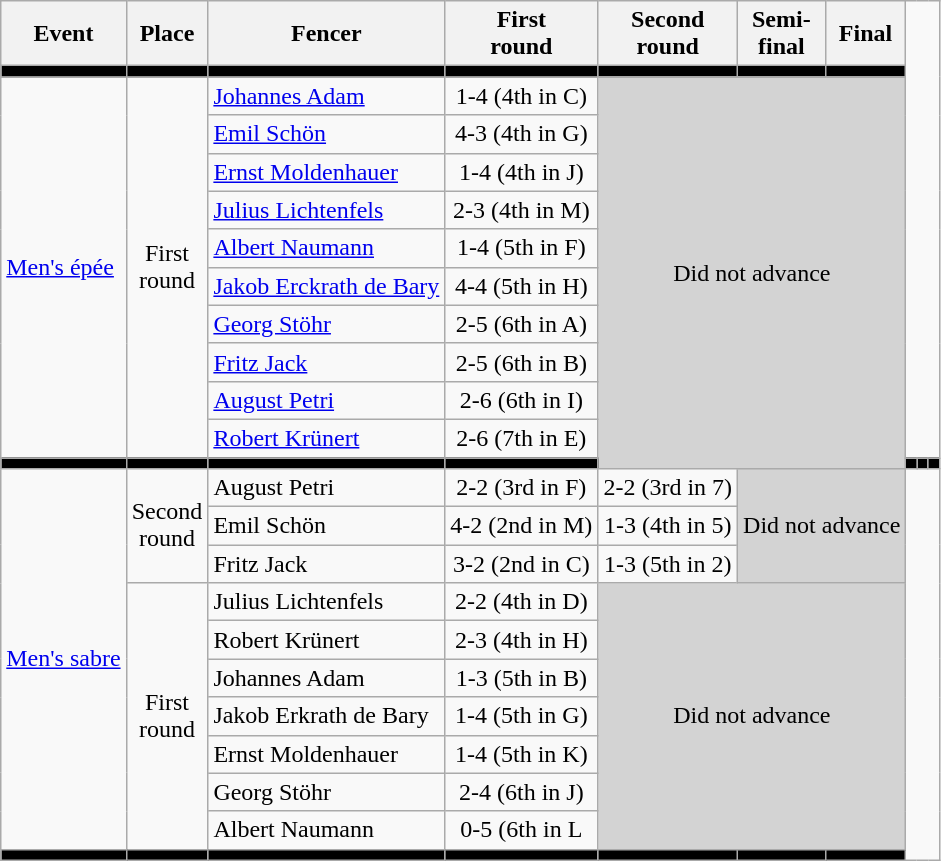<table class=wikitable>
<tr>
<th>Event</th>
<th>Place</th>
<th>Fencer</th>
<th>First <br> round</th>
<th>Second <br> round</th>
<th>Semi-<br>final</th>
<th>Final</th>
</tr>
<tr bgcolor=black>
<td></td>
<td></td>
<td></td>
<td></td>
<td></td>
<td></td>
<td></td>
</tr>
<tr align=center>
<td rowspan=10 align=left><a href='#'>Men's épée</a></td>
<td rowspan=10>First <br> round</td>
<td align=left><a href='#'>Johannes Adam</a></td>
<td>1-4 (4th in C)</td>
<td rowspan=11 colspan=3 bgcolor=lightgray>Did not advance</td>
</tr>
<tr align=center>
<td align=left><a href='#'>Emil Schön</a></td>
<td>4-3 (4th in G)</td>
</tr>
<tr align=center>
<td align=left><a href='#'>Ernst Moldenhauer</a></td>
<td>1-4 (4th in J)</td>
</tr>
<tr align=center>
<td align=left><a href='#'>Julius Lichtenfels</a></td>
<td>2-3 (4th in M)</td>
</tr>
<tr align=center>
<td align=left><a href='#'>Albert Naumann</a></td>
<td>1-4 (5th in F)</td>
</tr>
<tr align=center>
<td align=left><a href='#'>Jakob Erckrath de Bary</a></td>
<td>4-4 (5th in H)</td>
</tr>
<tr align=center>
<td align=left><a href='#'>Georg Stöhr</a></td>
<td>2-5 (6th in A)</td>
</tr>
<tr align=center>
<td align=left><a href='#'>Fritz Jack</a></td>
<td>2-5 (6th in B)</td>
</tr>
<tr align=center>
<td align=left><a href='#'>August Petri</a></td>
<td>2-6 (6th in I)</td>
</tr>
<tr align=center>
<td align=left><a href='#'>Robert Krünert</a></td>
<td>2-6 (7th in E)</td>
</tr>
<tr bgcolor=black>
<td></td>
<td></td>
<td></td>
<td></td>
<td></td>
<td></td>
<td></td>
</tr>
<tr align=center>
<td rowspan=10 align=left><a href='#'>Men's sabre</a></td>
<td rowspan=3>Second <br> round</td>
<td align=left>August Petri</td>
<td>2-2 (3rd in F)</td>
<td>2-2 (3rd in 7)</td>
<td rowspan=3 colspan=2 bgcolor=lightgray>Did not advance</td>
</tr>
<tr align=center>
<td align=left>Emil Schön</td>
<td>4-2 (2nd in M)</td>
<td>1-3 (4th in 5)</td>
</tr>
<tr align=center>
<td align=left>Fritz Jack</td>
<td>3-2 (2nd in C)</td>
<td>1-3 (5th in 2)</td>
</tr>
<tr align=center>
<td rowspan=7>First <br> round</td>
<td align=left>Julius Lichtenfels</td>
<td>2-2 (4th in D)</td>
<td rowspan=7 colspan=3 bgcolor=lightgray>Did not advance</td>
</tr>
<tr align=center>
<td align=left>Robert Krünert</td>
<td>2-3 (4th in H)</td>
</tr>
<tr align=center>
<td align=left>Johannes Adam</td>
<td>1-3 (5th in B)</td>
</tr>
<tr align=center>
<td align=left>Jakob Erkrath de Bary</td>
<td>1-4 (5th in G)</td>
</tr>
<tr align=center>
<td align=left>Ernst Moldenhauer</td>
<td>1-4 (5th in K)</td>
</tr>
<tr align=center>
<td align=left>Georg Stöhr</td>
<td>2-4 (6th in J)</td>
</tr>
<tr align=center>
<td align=left>Albert Naumann</td>
<td>0-5 (6th in L</td>
</tr>
<tr bgcolor=black>
<td></td>
<td></td>
<td></td>
<td></td>
<td></td>
<td></td>
<td></td>
</tr>
</table>
